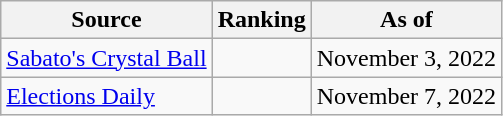<table class="wikitable" style="text-align:center">
<tr>
<th>Source</th>
<th>Ranking</th>
<th>As of</th>
</tr>
<tr>
<td align=left><a href='#'>Sabato's Crystal Ball</a></td>
<td></td>
<td>November 3, 2022</td>
</tr>
<tr>
<td align="left"><a href='#'>Elections Daily</a></td>
<td></td>
<td>November 7, 2022</td>
</tr>
</table>
